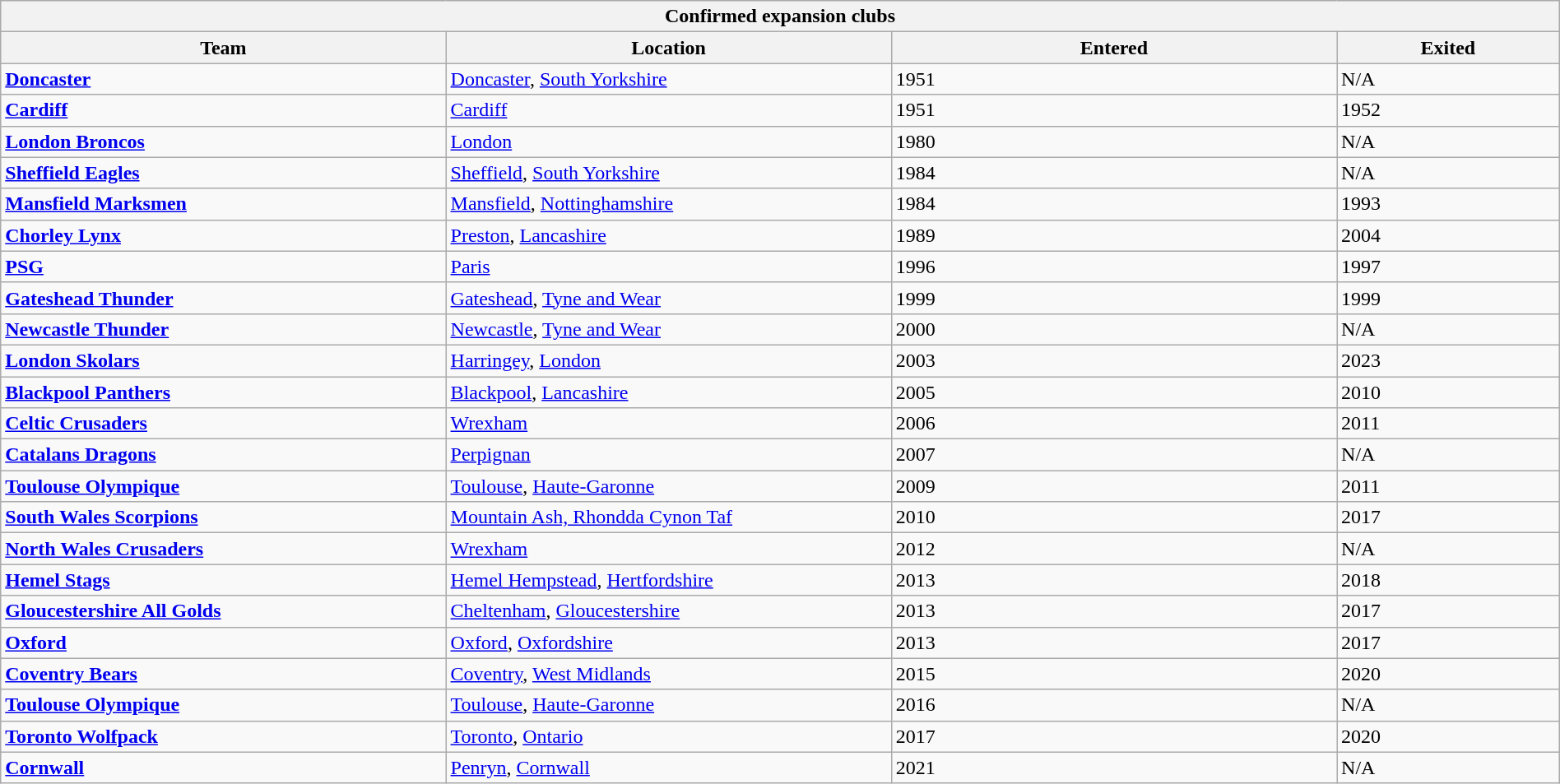<table class="wikitable" style="width: 100%">
<tr>
<th colspan="5">Confirmed expansion clubs</th>
</tr>
<tr>
<th width=20%>Team</th>
<th width=20%>Location</th>
<th width=20%>Entered</th>
<th width=10%>Exited</th>
</tr>
<tr>
<td> <strong><a href='#'>Doncaster</a></strong></td>
<td> <a href='#'>Doncaster</a>, <a href='#'>South Yorkshire</a></td>
<td>1951</td>
<td>N/A</td>
</tr>
<tr>
<td><strong><a href='#'>Cardiff</a></strong></td>
<td> <a href='#'>Cardiff</a></td>
<td>1951</td>
<td>1952</td>
</tr>
<tr>
<td> <strong><a href='#'>London Broncos</a></strong></td>
<td> <a href='#'>London</a></td>
<td>1980</td>
<td>N/A</td>
</tr>
<tr>
<td> <strong><a href='#'>Sheffield Eagles</a></strong></td>
<td> <a href='#'>Sheffield</a>, <a href='#'>South Yorkshire</a></td>
<td>1984</td>
<td>N/A</td>
</tr>
<tr>
<td> <strong><a href='#'>Mansfield Marksmen</a></strong></td>
<td> <a href='#'>Mansfield</a>, <a href='#'>Nottinghamshire</a></td>
<td>1984</td>
<td>1993</td>
</tr>
<tr>
<td> <strong><a href='#'>Chorley Lynx</a></strong></td>
<td> <a href='#'>Preston</a>, <a href='#'>Lancashire</a></td>
<td>1989</td>
<td>2004</td>
</tr>
<tr>
<td> <strong><a href='#'>PSG</a></strong></td>
<td> <a href='#'>Paris</a></td>
<td>1996</td>
<td>1997</td>
</tr>
<tr>
<td> <strong><a href='#'>Gateshead Thunder</a></strong></td>
<td> <a href='#'>Gateshead</a>, <a href='#'>Tyne and Wear</a></td>
<td>1999</td>
<td>1999</td>
</tr>
<tr>
<td> <strong><a href='#'>Newcastle Thunder</a></strong></td>
<td> <a href='#'>Newcastle</a>, <a href='#'>Tyne and Wear</a></td>
<td>2000</td>
<td>N/A</td>
</tr>
<tr>
<td> <strong><a href='#'>London Skolars</a></strong></td>
<td> <a href='#'>Harringey</a>, <a href='#'>London</a></td>
<td>2003</td>
<td>2023</td>
</tr>
<tr>
<td> <strong><a href='#'>Blackpool Panthers</a></strong></td>
<td> <a href='#'>Blackpool</a>, <a href='#'>Lancashire</a></td>
<td>2005</td>
<td>2010</td>
</tr>
<tr>
<td> <strong><a href='#'>Celtic Crusaders</a></strong></td>
<td> <a href='#'>Wrexham</a></td>
<td>2006</td>
<td>2011</td>
</tr>
<tr>
<td> <strong><a href='#'>Catalans Dragons</a></strong></td>
<td> <a href='#'>Perpignan</a></td>
<td>2007</td>
<td>N/A</td>
</tr>
<tr>
<td> <strong><a href='#'>Toulouse Olympique</a></strong></td>
<td> <a href='#'>Toulouse</a>, <a href='#'>Haute-Garonne</a></td>
<td>2009</td>
<td>2011</td>
</tr>
<tr>
<td> <strong><a href='#'>South Wales Scorpions</a></strong></td>
<td> <a href='#'>Mountain Ash, Rhondda Cynon Taf</a></td>
<td>2010</td>
<td>2017</td>
</tr>
<tr>
<td> <strong><a href='#'>North Wales Crusaders</a></strong></td>
<td> <a href='#'>Wrexham</a></td>
<td>2012</td>
<td>N/A</td>
</tr>
<tr>
<td> <strong><a href='#'>Hemel Stags</a></strong></td>
<td> <a href='#'>Hemel Hempstead</a>, <a href='#'>Hertfordshire</a></td>
<td>2013</td>
<td>2018</td>
</tr>
<tr>
<td> <strong><a href='#'>Gloucestershire All Golds</a></strong></td>
<td> <a href='#'>Cheltenham</a>, <a href='#'>Gloucestershire</a></td>
<td>2013</td>
<td>2017</td>
</tr>
<tr>
<td> <strong><a href='#'>Oxford</a></strong></td>
<td> <a href='#'>Oxford</a>, <a href='#'>Oxfordshire</a></td>
<td>2013</td>
<td>2017</td>
</tr>
<tr>
<td> <strong><a href='#'>Coventry Bears</a></strong></td>
<td> <a href='#'>Coventry</a>, <a href='#'>West Midlands</a></td>
<td>2015</td>
<td>2020</td>
</tr>
<tr>
<td> <strong><a href='#'>Toulouse Olympique</a></strong></td>
<td> <a href='#'>Toulouse</a>, <a href='#'>Haute-Garonne</a></td>
<td>2016</td>
<td>N/A</td>
</tr>
<tr>
<td> <strong><a href='#'>Toronto Wolfpack</a></strong></td>
<td> <a href='#'>Toronto</a>, <a href='#'>Ontario</a></td>
<td>2017</td>
<td>2020</td>
</tr>
<tr>
<td> <strong><a href='#'>Cornwall</a></strong></td>
<td> <a href='#'>Penryn</a>, <a href='#'>Cornwall</a></td>
<td>2021</td>
<td>N/A</td>
</tr>
</table>
